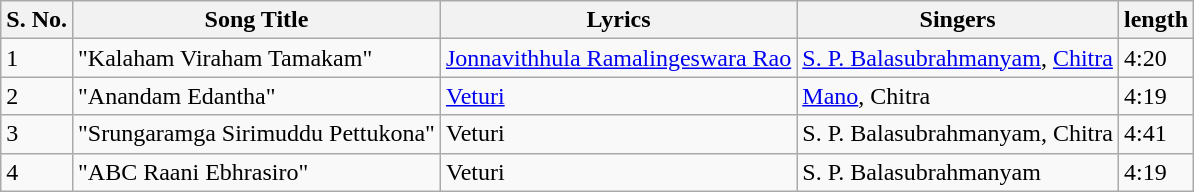<table class="wikitable">
<tr>
<th>S. No.</th>
<th>Song Title</th>
<th>Lyrics</th>
<th>Singers</th>
<th>length</th>
</tr>
<tr>
<td>1</td>
<td>"Kalaham Viraham Tamakam"</td>
<td><a href='#'>Jonnavithhula Ramalingeswara Rao</a></td>
<td><a href='#'>S. P. Balasubrahmanyam</a>, <a href='#'>Chitra</a></td>
<td>4:20</td>
</tr>
<tr>
<td>2</td>
<td>"Anandam Edantha"</td>
<td><a href='#'>Veturi</a></td>
<td><a href='#'>Mano</a>, Chitra</td>
<td>4:19</td>
</tr>
<tr>
<td>3</td>
<td>"Srungaramga Sirimuddu Pettukona"</td>
<td>Veturi</td>
<td>S. P. Balasubrahmanyam, Chitra</td>
<td>4:41</td>
</tr>
<tr>
<td>4</td>
<td>"ABC Raani Ebhrasiro"</td>
<td>Veturi</td>
<td>S. P. Balasubrahmanyam</td>
<td>4:19</td>
</tr>
</table>
